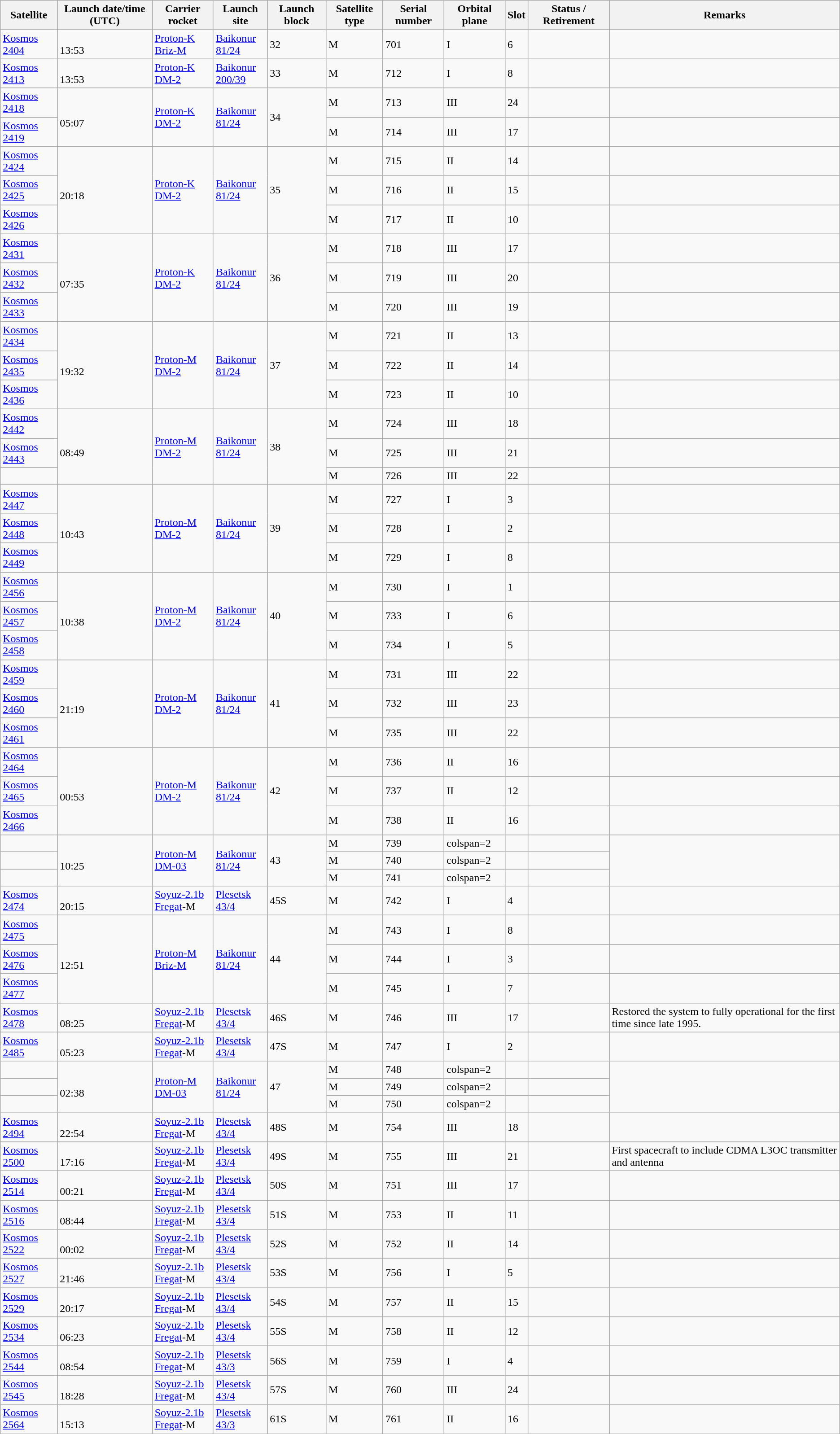<table class="wikitable sortable">
<tr>
<th>Satellite</th>
<th>Launch date/time (UTC)</th>
<th>Carrier rocket</th>
<th>Launch site</th>
<th>Launch block</th>
<th>Satellite type</th>
<th>Serial number</th>
<th>Orbital plane</th>
<th>Slot</th>
<th>Status / Retirement</th>
<th>Remarks</th>
</tr>
<tr>
<td><a href='#'>Kosmos 2404</a></td>
<td><br>13:53</td>
<td><a href='#'>Proton-K</a> <br> <a href='#'>Briz-M</a></td>
<td><a href='#'>Baikonur</a> <br> <a href='#'>81/24</a></td>
<td>32</td>
<td>M</td>
<td>701</td>
<td>I</td>
<td>6</td>
<td></td>
<td></td>
</tr>
<tr>
<td><a href='#'>Kosmos 2413</a></td>
<td><br>13:53</td>
<td><a href='#'>Proton-K</a> <br> <a href='#'>DM-2</a></td>
<td><a href='#'>Baikonur</a> <br> <a href='#'>200/39</a></td>
<td>33</td>
<td>M</td>
<td>712</td>
<td>I</td>
<td>8</td>
<td></td>
<td></td>
</tr>
<tr>
<td><a href='#'>Kosmos 2418</a></td>
<td rowspan=2><br>05:07</td>
<td rowspan=2><a href='#'>Proton-K</a> <br> <a href='#'>DM-2</a></td>
<td rowspan=2><a href='#'>Baikonur</a> <br> <a href='#'>81/24</a></td>
<td rowspan=2>34</td>
<td>M</td>
<td>713</td>
<td>III</td>
<td>24</td>
<td></td>
<td></td>
</tr>
<tr>
<td><a href='#'>Kosmos 2419</a></td>
<td>M</td>
<td>714</td>
<td>III</td>
<td>17</td>
<td></td>
<td></td>
</tr>
<tr>
<td><a href='#'>Kosmos 2424</a></td>
<td rowspan=3><br>20:18</td>
<td rowspan=3><a href='#'>Proton-K</a> <br> <a href='#'>DM-2</a></td>
<td rowspan=3><a href='#'>Baikonur</a> <br> <a href='#'>81/24</a></td>
<td rowspan=3>35</td>
<td>M</td>
<td>715</td>
<td>II</td>
<td>14</td>
<td></td>
<td></td>
</tr>
<tr>
<td><a href='#'>Kosmos 2425</a></td>
<td>M</td>
<td>716</td>
<td>II</td>
<td>15</td>
<td></td>
<td></td>
</tr>
<tr>
<td><a href='#'>Kosmos 2426</a></td>
<td>M</td>
<td>717</td>
<td>II</td>
<td>10</td>
<td></td>
<td></td>
</tr>
<tr>
<td><a href='#'>Kosmos 2431</a></td>
<td rowspan=3><br>07:35</td>
<td rowspan=3><a href='#'>Proton-K</a> <br> <a href='#'>DM-2</a></td>
<td rowspan=3><a href='#'>Baikonur</a> <br> <a href='#'>81/24</a></td>
<td rowspan=3>36</td>
<td>M</td>
<td>718</td>
<td>III</td>
<td>17</td>
<td></td>
<td></td>
</tr>
<tr>
<td><a href='#'>Kosmos 2432</a></td>
<td>M</td>
<td>719</td>
<td>III</td>
<td>20</td>
<td></td>
<td></td>
</tr>
<tr>
<td><a href='#'>Kosmos 2433</a></td>
<td>M</td>
<td>720</td>
<td>III</td>
<td>19</td>
<td></td>
<td></td>
</tr>
<tr>
<td><a href='#'>Kosmos 2434</a></td>
<td rowspan=3><br>19:32</td>
<td rowspan=3><a href='#'>Proton-M</a> <br> <a href='#'>DM-2</a></td>
<td rowspan=3><a href='#'>Baikonur</a> <br> <a href='#'>81/24</a></td>
<td rowspan=3>37</td>
<td>M</td>
<td>721</td>
<td>II</td>
<td>13</td>
<td></td>
<td></td>
</tr>
<tr>
<td><a href='#'>Kosmos 2435</a></td>
<td>M</td>
<td>722</td>
<td>II</td>
<td>14</td>
<td></td>
<td></td>
</tr>
<tr>
<td><a href='#'>Kosmos 2436</a></td>
<td>M</td>
<td>723</td>
<td>II</td>
<td>10</td>
<td></td>
<td></td>
</tr>
<tr>
<td><a href='#'>Kosmos 2442</a></td>
<td rowspan=3><br>08:49</td>
<td rowspan=3><a href='#'>Proton-M</a> <br> <a href='#'>DM-2</a></td>
<td rowspan=3><a href='#'>Baikonur</a> <br> <a href='#'>81/24</a></td>
<td rowspan=3>38</td>
<td>M</td>
<td>724</td>
<td>III</td>
<td>18</td>
<td></td>
<td></td>
</tr>
<tr>
<td><a href='#'>Kosmos 2443</a></td>
<td>M</td>
<td>725</td>
<td>III</td>
<td>21</td>
<td></td>
<td></td>
</tr>
<tr>
<td></td>
<td>M</td>
<td>726</td>
<td>III</td>
<td>22</td>
<td></td>
<td></td>
</tr>
<tr>
<td><a href='#'>Kosmos 2447</a></td>
<td rowspan=3><br>10:43</td>
<td rowspan=3><a href='#'>Proton-M</a> <br> <a href='#'>DM-2</a></td>
<td rowspan=3><a href='#'>Baikonur</a> <br> <a href='#'>81/24</a></td>
<td rowspan=3>39</td>
<td>M</td>
<td>727</td>
<td>I</td>
<td>3</td>
<td></td>
<td></td>
</tr>
<tr>
<td><a href='#'>Kosmos 2448</a></td>
<td>M</td>
<td>728</td>
<td>I</td>
<td>2</td>
<td></td>
<td></td>
</tr>
<tr>
<td><a href='#'>Kosmos 2449</a></td>
<td>M</td>
<td>729</td>
<td>I</td>
<td>8</td>
<td></td>
<td></td>
</tr>
<tr>
<td><a href='#'>Kosmos 2456</a></td>
<td rowspan=3><br>10:38</td>
<td rowspan=3><a href='#'>Proton-M</a> <br> <a href='#'>DM-2</a></td>
<td rowspan=3><a href='#'>Baikonur</a> <br> <a href='#'>81/24</a></td>
<td rowspan=3>40</td>
<td>M</td>
<td>730</td>
<td>I</td>
<td>1</td>
<td></td>
<td></td>
</tr>
<tr>
<td><a href='#'>Kosmos 2457</a></td>
<td>M</td>
<td>733</td>
<td>I</td>
<td>6</td>
<td></td>
<td></td>
</tr>
<tr>
<td><a href='#'>Kosmos 2458</a></td>
<td>M</td>
<td>734</td>
<td>I</td>
<td>5</td>
<td></td>
<td></td>
</tr>
<tr>
<td><a href='#'>Kosmos 2459</a></td>
<td rowspan=3><br>21:19</td>
<td rowspan=3><a href='#'>Proton-M</a> <br> <a href='#'>DM-2</a></td>
<td rowspan=3><a href='#'>Baikonur</a> <br> <a href='#'>81/24</a></td>
<td rowspan=3>41</td>
<td>M</td>
<td>731</td>
<td>III</td>
<td>22</td>
<td></td>
<td></td>
</tr>
<tr>
<td><a href='#'>Kosmos 2460</a></td>
<td>M</td>
<td>732</td>
<td>III</td>
<td>23</td>
<td></td>
<td></td>
</tr>
<tr>
<td><a href='#'>Kosmos 2461</a></td>
<td>M</td>
<td>735</td>
<td>III</td>
<td>22</td>
<td></td>
<td></td>
</tr>
<tr>
<td><a href='#'>Kosmos 2464</a></td>
<td rowspan=3><br>00:53</td>
<td rowspan=3><a href='#'>Proton-M</a> <br> <a href='#'>DM-2</a></td>
<td rowspan=3><a href='#'>Baikonur</a> <br> <a href='#'>81/24</a></td>
<td rowspan=3>42</td>
<td>M</td>
<td>736</td>
<td>II</td>
<td>16</td>
<td></td>
<td></td>
</tr>
<tr>
<td><a href='#'>Kosmos 2465</a></td>
<td>M</td>
<td>737</td>
<td>II</td>
<td>12</td>
<td></td>
<td></td>
</tr>
<tr>
<td><a href='#'>Kosmos 2466</a></td>
<td>M</td>
<td>738</td>
<td>II</td>
<td>16</td>
<td></td>
<td></td>
</tr>
<tr>
<td></td>
<td rowspan=3><br>10:25</td>
<td rowspan=3><a href='#'>Proton-M</a> <br> <a href='#'>DM-03</a></td>
<td rowspan=3><a href='#'>Baikonur</a> <br> <a href='#'>81/24</a></td>
<td rowspan=3>43</td>
<td>M</td>
<td>739</td>
<td>colspan=2 </td>
<td></td>
<td></td>
</tr>
<tr>
<td></td>
<td>M</td>
<td>740</td>
<td>colspan=2 </td>
<td></td>
<td></td>
</tr>
<tr>
<td></td>
<td>M</td>
<td>741</td>
<td>colspan=2 </td>
<td></td>
<td></td>
</tr>
<tr>
<td><a href='#'>Kosmos 2474</a></td>
<td><br>20:15</td>
<td><a href='#'>Soyuz-2.1b</a> <br> <a href='#'>Fregat</a>-M</td>
<td><a href='#'>Plesetsk</a> <br> <a href='#'>43/4</a></td>
<td>45S</td>
<td>M</td>
<td>742</td>
<td>I</td>
<td>4</td>
<td></td>
<td></td>
</tr>
<tr>
<td><a href='#'>Kosmos 2475</a></td>
<td rowspan=3><br>12:51</td>
<td rowspan=3><a href='#'>Proton-M</a> <br> <a href='#'>Briz-M</a></td>
<td rowspan=3><a href='#'>Baikonur</a> <br> <a href='#'>81/24</a></td>
<td rowspan=3>44</td>
<td>M</td>
<td>743</td>
<td>I</td>
<td>8</td>
<td></td>
<td></td>
</tr>
<tr>
<td><a href='#'>Kosmos 2476</a></td>
<td>M</td>
<td>744</td>
<td>I</td>
<td>3</td>
<td></td>
<td></td>
</tr>
<tr>
<td><a href='#'>Kosmos 2477</a></td>
<td>M</td>
<td>745</td>
<td>I</td>
<td>7</td>
<td></td>
<td></td>
</tr>
<tr>
<td><a href='#'>Kosmos 2478</a></td>
<td><br>08:25</td>
<td><a href='#'>Soyuz-2.1b</a> <br> <a href='#'>Fregat</a>-M</td>
<td><a href='#'>Plesetsk</a> <br> <a href='#'>43/4</a></td>
<td>46S</td>
<td>M</td>
<td>746</td>
<td>III</td>
<td>17</td>
<td></td>
<td>Restored the system to fully operational for the first time since late 1995.</td>
</tr>
<tr>
<td><a href='#'>Kosmos 2485</a></td>
<td><br>05:23</td>
<td><a href='#'>Soyuz-2.1b</a> <br> <a href='#'>Fregat</a>-M</td>
<td><a href='#'>Plesetsk</a> <br> <a href='#'>43/4</a></td>
<td>47S</td>
<td>M</td>
<td>747</td>
<td>I</td>
<td>2</td>
<td></td>
<td></td>
</tr>
<tr>
<td></td>
<td rowspan=3><br>02:38</td>
<td rowspan=3><a href='#'>Proton-M</a> <br> <a href='#'>DM-03</a></td>
<td rowspan=3><a href='#'>Baikonur</a> <br> <a href='#'>81/24</a></td>
<td rowspan=3>47</td>
<td>M</td>
<td>748</td>
<td>colspan=2 </td>
<td></td>
<td></td>
</tr>
<tr>
<td></td>
<td>M</td>
<td>749</td>
<td>colspan=2 </td>
<td></td>
<td></td>
</tr>
<tr>
<td></td>
<td>M</td>
<td>750</td>
<td>colspan=2 </td>
<td></td>
<td></td>
</tr>
<tr>
<td><a href='#'>Kosmos 2494</a></td>
<td><br>22:54</td>
<td><a href='#'>Soyuz-2.1b</a> <br> <a href='#'>Fregat</a>-M</td>
<td><a href='#'>Plesetsk</a> <br> <a href='#'>43/4</a></td>
<td>48S</td>
<td>M</td>
<td>754</td>
<td>III</td>
<td>18</td>
<td></td>
<td></td>
</tr>
<tr>
<td><a href='#'>Kosmos 2500</a></td>
<td><br>17:16</td>
<td><a href='#'>Soyuz-2.1b</a> <br> <a href='#'>Fregat</a>-M</td>
<td><a href='#'>Plesetsk</a> <br> <a href='#'>43/4</a></td>
<td>49S</td>
<td>M</td>
<td>755</td>
<td>III</td>
<td>21</td>
<td></td>
<td>First spacecraft to include CDMA L3OC transmitter and antenna</td>
</tr>
<tr>
<td><a href='#'>Kosmos 2514</a></td>
<td><br>00:21</td>
<td><a href='#'>Soyuz-2.1b</a> <br> <a href='#'>Fregat</a>-M</td>
<td><a href='#'>Plesetsk</a> <br> <a href='#'>43/4</a></td>
<td>50S</td>
<td>M</td>
<td>751</td>
<td>III</td>
<td>17</td>
<td></td>
<td></td>
</tr>
<tr>
<td><a href='#'>Kosmos 2516</a></td>
<td><br>08:44</td>
<td><a href='#'>Soyuz-2.1b</a> <br> <a href='#'>Fregat</a>-M</td>
<td><a href='#'>Plesetsk</a> <br> <a href='#'>43/4</a></td>
<td>51S</td>
<td>M</td>
<td>753</td>
<td>II</td>
<td>11</td>
<td></td>
<td></td>
</tr>
<tr>
<td><a href='#'>Kosmos 2522</a></td>
<td><br>00:02</td>
<td><a href='#'>Soyuz-2.1b</a> <br> <a href='#'>Fregat</a>-M</td>
<td><a href='#'>Plesetsk</a> <br> <a href='#'>43/4</a></td>
<td>52S</td>
<td>M</td>
<td>752</td>
<td>II</td>
<td>14</td>
<td></td>
<td></td>
</tr>
<tr>
<td><a href='#'>Kosmos 2527</a></td>
<td><br>21:46</td>
<td><a href='#'>Soyuz-2.1b</a> <br> <a href='#'>Fregat</a>-M</td>
<td><a href='#'>Plesetsk</a> <br> <a href='#'>43/4</a></td>
<td>53S</td>
<td>M</td>
<td>756</td>
<td>I</td>
<td>5</td>
<td></td>
<td></td>
</tr>
<tr>
<td><a href='#'>Kosmos 2529</a></td>
<td><br>20:17</td>
<td><a href='#'>Soyuz-2.1b</a> <br> <a href='#'>Fregat</a>-M</td>
<td><a href='#'>Plesetsk</a> <br> <a href='#'>43/4</a></td>
<td>54S</td>
<td>M</td>
<td>757</td>
<td>II</td>
<td>15</td>
<td></td>
<td></td>
</tr>
<tr>
<td><a href='#'>Kosmos 2534</a></td>
<td><br>06:23</td>
<td><a href='#'>Soyuz-2.1b</a> <br> <a href='#'>Fregat</a>-M</td>
<td><a href='#'>Plesetsk</a> <br> <a href='#'>43/4</a></td>
<td>55S</td>
<td>M</td>
<td>758</td>
<td>II</td>
<td>12</td>
<td></td>
<td></td>
</tr>
<tr>
<td><a href='#'>Kosmos 2544</a></td>
<td><br>08:54</td>
<td><a href='#'>Soyuz-2.1b</a> <br> <a href='#'>Fregat</a>-M</td>
<td><a href='#'>Plesetsk</a> <br> <a href='#'>43/3</a></td>
<td>56S</td>
<td>M</td>
<td>759</td>
<td>I</td>
<td>4</td>
<td></td>
<td></td>
</tr>
<tr>
<td><a href='#'>Kosmos 2545</a></td>
<td><br>18:28</td>
<td><a href='#'>Soyuz-2.1b</a> <br> <a href='#'>Fregat</a>-M</td>
<td><a href='#'>Plesetsk</a> <br> <a href='#'>43/4</a></td>
<td>57S</td>
<td>M</td>
<td>760</td>
<td>III</td>
<td>24</td>
<td></td>
<td></td>
</tr>
<tr>
<td><a href='#'>Kosmos 2564</a></td>
<td><br>15:13</td>
<td><a href='#'>Soyuz-2.1b</a> <br> <a href='#'>Fregat</a>-M</td>
<td><a href='#'>Plesetsk</a> <br> <a href='#'>43/3</a></td>
<td>61S</td>
<td>M</td>
<td>761</td>
<td>II</td>
<td>16</td>
<td></td>
<td></td>
</tr>
</table>
